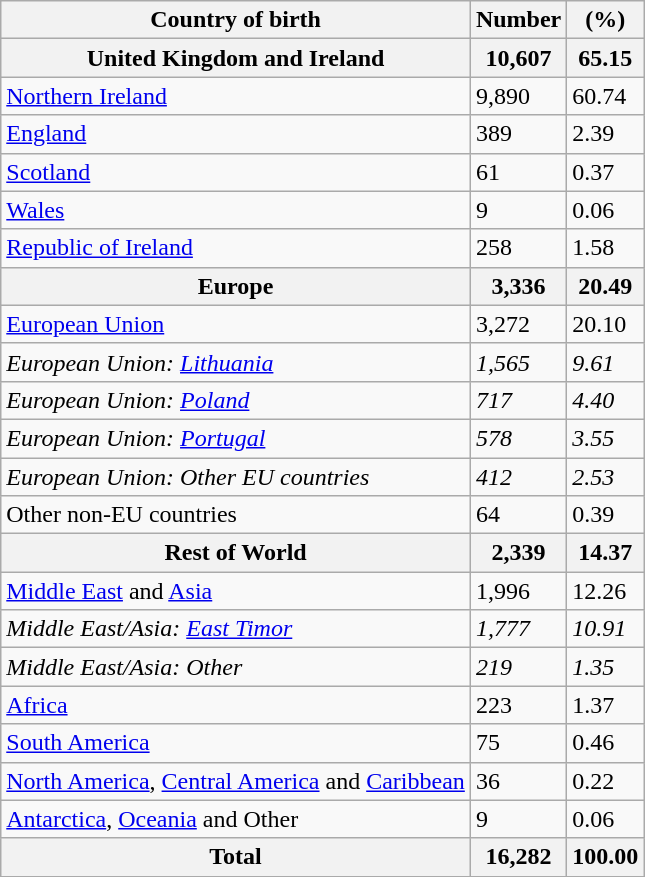<table class="wikitable">
<tr>
<th>Country of birth</th>
<th>Number</th>
<th>(%)</th>
</tr>
<tr>
<th>United Kingdom and Ireland</th>
<th>10,607</th>
<th>65.15</th>
</tr>
<tr>
<td><a href='#'>Northern Ireland</a></td>
<td>9,890</td>
<td>60.74</td>
</tr>
<tr>
<td><a href='#'>England</a></td>
<td>389</td>
<td>2.39</td>
</tr>
<tr>
<td><a href='#'>Scotland</a></td>
<td>61</td>
<td>0.37</td>
</tr>
<tr>
<td><a href='#'>Wales</a></td>
<td>9</td>
<td>0.06</td>
</tr>
<tr>
<td><a href='#'>Republic of Ireland</a></td>
<td>258</td>
<td>1.58</td>
</tr>
<tr>
<th>Europe</th>
<th>3,336</th>
<th>20.49</th>
</tr>
<tr>
<td><a href='#'>European Union</a></td>
<td>3,272</td>
<td>20.10</td>
</tr>
<tr>
<td><em>European Union: <a href='#'>Lithuania</a></em></td>
<td><em>1,565</em></td>
<td><em>9.61</em></td>
</tr>
<tr>
<td><em>European Union: <a href='#'>Poland</a></em></td>
<td><em>717</em></td>
<td><em>4.40</em></td>
</tr>
<tr>
<td><em>European Union: <a href='#'>Portugal</a></em></td>
<td><em>578</em></td>
<td><em>3.55</em></td>
</tr>
<tr>
<td><em>European Union: Other EU countries</em></td>
<td><em>412</em></td>
<td><em>2.53</em></td>
</tr>
<tr>
<td>Other non-EU countries</td>
<td>64</td>
<td>0.39</td>
</tr>
<tr>
<th>Rest of World</th>
<th>2,339</th>
<th>14.37</th>
</tr>
<tr>
<td><a href='#'>Middle East</a> and <a href='#'>Asia</a></td>
<td>1,996</td>
<td>12.26</td>
</tr>
<tr>
<td><em>Middle East/Asia: <a href='#'>East Timor</a></em></td>
<td><em>1,777</em></td>
<td><em>10.91</em></td>
</tr>
<tr>
<td><em>Middle East/Asia: Other</em></td>
<td><em>219</em></td>
<td><em>1.35</em></td>
</tr>
<tr>
<td><a href='#'>Africa</a></td>
<td>223</td>
<td>1.37</td>
</tr>
<tr>
<td><a href='#'>South America</a></td>
<td>75</td>
<td>0.46</td>
</tr>
<tr>
<td><a href='#'>North America</a>, <a href='#'>Central America</a> and <a href='#'>Caribbean</a></td>
<td>36</td>
<td>0.22</td>
</tr>
<tr>
<td><a href='#'>Antarctica</a>, <a href='#'>Oceania</a> and Other</td>
<td>9</td>
<td>0.06</td>
</tr>
<tr>
<th>Total</th>
<th>16,282</th>
<th>100.00</th>
</tr>
</table>
